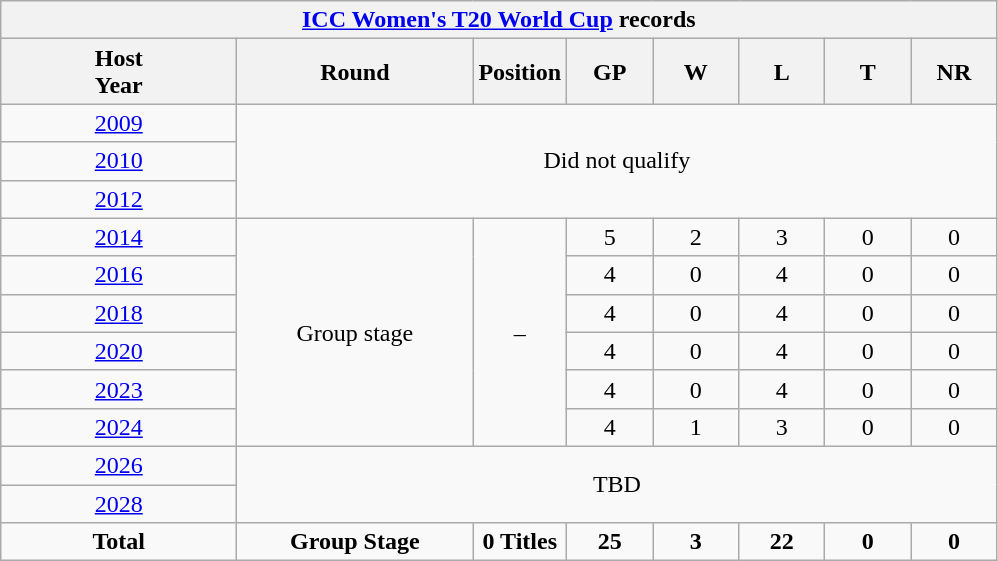<table class="wikitable" style="text-align: center; width=900px;">
<tr>
<th colspan="8"><a href='#'>ICC Women's T20 World Cup</a> records</th>
</tr>
<tr>
<th width=150>Host<br>Year</th>
<th width=150>Round</th>
<th width=50>Position</th>
<th width=50>GP</th>
<th width=50>W</th>
<th width=50>L</th>
<th width=50>T</th>
<th width=50>NR</th>
</tr>
<tr>
<td> <a href='#'>2009</a></td>
<td colspan=7  rowspan=3>Did not qualify</td>
</tr>
<tr>
<td> <a href='#'>2010</a></td>
</tr>
<tr>
<td> <a href='#'>2012</a></td>
</tr>
<tr>
<td> <a href='#'>2014</a></td>
<td rowspan="6">Group stage</td>
<td rowspan="6">–</td>
<td>5</td>
<td>2</td>
<td>3</td>
<td>0</td>
<td>0</td>
</tr>
<tr>
<td> <a href='#'>2016</a></td>
<td>4</td>
<td>0</td>
<td>4</td>
<td>0</td>
<td>0</td>
</tr>
<tr>
<td> <a href='#'>2018</a></td>
<td>4</td>
<td>0</td>
<td>4</td>
<td>0</td>
<td>0</td>
</tr>
<tr>
<td> <a href='#'>2020</a></td>
<td>4</td>
<td>0</td>
<td>4</td>
<td>0</td>
<td>0</td>
</tr>
<tr>
<td> <a href='#'>2023</a></td>
<td>4</td>
<td>0</td>
<td>4</td>
<td>0</td>
<td>0</td>
</tr>
<tr>
<td> <a href='#'>2024</a></td>
<td>4</td>
<td>1</td>
<td>3</td>
<td>0</td>
<td>0</td>
</tr>
<tr>
<td> <a href='#'>2026</a></td>
<td rowspan =2 colspan="7">TBD</td>
</tr>
<tr>
<td> <a href='#'>2028</a></td>
</tr>
<tr>
<td><strong>Total</strong></td>
<td><strong>Group Stage</strong></td>
<td><strong>0 Titles</strong></td>
<td><strong>25</strong></td>
<td><strong>3</strong></td>
<td><strong>22</strong></td>
<td><strong>0</strong></td>
<td><strong>0</strong></td>
</tr>
</table>
